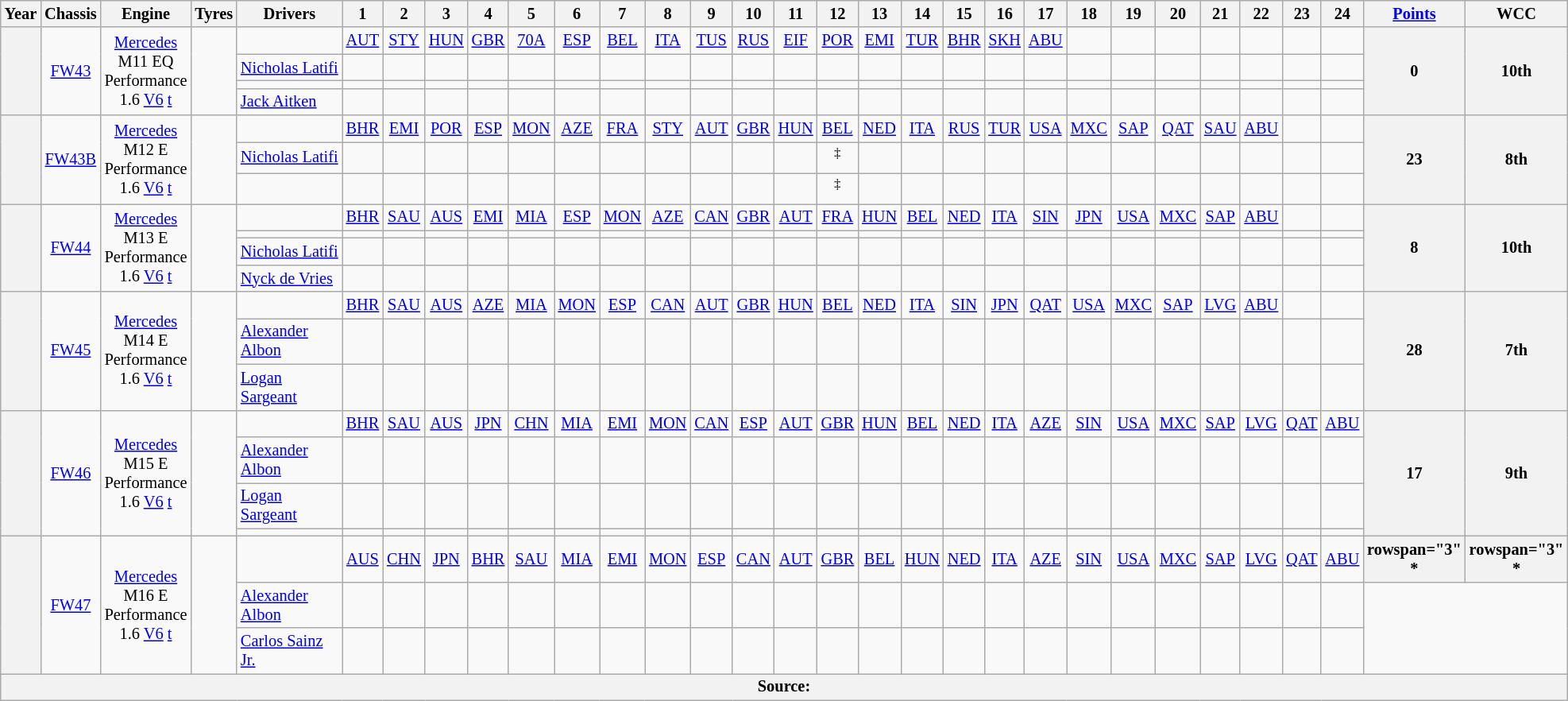<table class="wikitable" style="text-align:center; font-size:85%">
<tr>
<th>Year</th>
<th>Chassis</th>
<th>Engine</th>
<th>Tyres</th>
<th>Drivers</th>
<th>1</th>
<th>2</th>
<th>3</th>
<th>4</th>
<th>5</th>
<th>6</th>
<th>7</th>
<th>8</th>
<th>9</th>
<th>10</th>
<th>11</th>
<th>12</th>
<th>13</th>
<th>14</th>
<th>15</th>
<th>16</th>
<th>17</th>
<th>18</th>
<th>19</th>
<th>20</th>
<th>21</th>
<th>22</th>
<th>23</th>
<th>24</th>
<th><a href='#'>Points</a></th>
<th>WCC</th>
</tr>
<tr>
<th rowspan="4"></th>
<td rowspan="4"><a href='#'>FW43</a></td>
<td rowspan="4"><a href='#'>Mercedes</a> M11 EQ Performance 1.6 <a href='#'>V6</a> <a href='#'>t</a></td>
<td rowspan="4"></td>
<td></td>
<td><a href='#'>AUT</a></td>
<td><a href='#'>STY</a></td>
<td><a href='#'>HUN</a></td>
<td><a href='#'>GBR</a></td>
<td><a href='#'>70A</a></td>
<td><a href='#'>ESP</a></td>
<td><a href='#'>BEL</a></td>
<td><a href='#'>ITA</a></td>
<td><a href='#'>TUS</a></td>
<td><a href='#'>RUS</a></td>
<td><a href='#'>EIF</a></td>
<td><a href='#'>POR</a></td>
<td><a href='#'>EMI</a></td>
<td><a href='#'>TUR</a></td>
<td><a href='#'>BHR</a></td>
<td><a href='#'>SKH</a></td>
<td><a href='#'>ABU</a></td>
<td></td>
<td></td>
<td></td>
<td></td>
<td></td>
<td></td>
<td></td>
<th rowspan="4">0</th>
<th rowspan="4">10th</th>
</tr>
<tr>
<td align="left"> <a href='#'>Nicholas Latifi</a></td>
<td></td>
<td></td>
<td></td>
<td></td>
<td></td>
<td></td>
<td></td>
<td></td>
<td></td>
<td></td>
<td></td>
<td></td>
<td></td>
<td></td>
<td></td>
<td></td>
<td></td>
<td></td>
<td></td>
<td></td>
<td></td>
<td></td>
<td></td>
<td></td>
</tr>
<tr>
<td align="left"></td>
<td></td>
<td></td>
<td></td>
<td></td>
<td></td>
<td></td>
<td></td>
<td></td>
<td></td>
<td></td>
<td></td>
<td></td>
<td></td>
<td></td>
<td></td>
<td></td>
<td></td>
<td></td>
<td></td>
<td></td>
<td></td>
<td></td>
<td></td>
<td></td>
</tr>
<tr>
<td align="left"> <a href='#'>Jack Aitken</a></td>
<td></td>
<td></td>
<td></td>
<td></td>
<td></td>
<td></td>
<td></td>
<td></td>
<td></td>
<td></td>
<td></td>
<td></td>
<td></td>
<td></td>
<td></td>
<td></td>
<td></td>
<td></td>
<td></td>
<td></td>
<td></td>
<td></td>
<td></td>
<td></td>
</tr>
<tr>
<th rowspan="3"></th>
<td rowspan="3"><a href='#'>FW43B</a></td>
<td rowspan="3"><a href='#'>Mercedes</a> M12 E Performance 1.6 <a href='#'>V6</a> <a href='#'>t</a></td>
<td rowspan="3"></td>
<td></td>
<td><a href='#'>BHR</a></td>
<td><a href='#'>EMI</a></td>
<td><a href='#'>POR</a></td>
<td><a href='#'>ESP</a></td>
<td><a href='#'>MON</a></td>
<td><a href='#'>AZE</a></td>
<td><a href='#'>FRA</a></td>
<td><a href='#'>STY</a></td>
<td><a href='#'>AUT</a></td>
<td><a href='#'>GBR</a></td>
<td><a href='#'>HUN</a></td>
<td><a href='#'>BEL</a></td>
<td><a href='#'>NED</a></td>
<td><a href='#'>ITA</a></td>
<td><a href='#'>RUS</a></td>
<td><a href='#'>TUR</a></td>
<td><a href='#'>USA</a></td>
<td><a href='#'>MXC</a></td>
<td><a href='#'>SAP</a></td>
<td><a href='#'>QAT</a></td>
<td><a href='#'>SAU</a></td>
<td><a href='#'>ABU</a></td>
<td></td>
<td></td>
<th rowspan="3">23</th>
<th rowspan="3">8th</th>
</tr>
<tr>
<td align="left"> <a href='#'>Nicholas Latifi</a></td>
<td></td>
<td></td>
<td></td>
<td></td>
<td></td>
<td></td>
<td></td>
<td></td>
<td></td>
<td></td>
<td></td>
<td><sup>‡</sup></td>
<td></td>
<td></td>
<td></td>
<td></td>
<td></td>
<td></td>
<td></td>
<td></td>
<td></td>
<td></td>
<td></td>
<td></td>
</tr>
<tr>
<td align="left"></td>
<td></td>
<td></td>
<td></td>
<td></td>
<td></td>
<td></td>
<td></td>
<td></td>
<td></td>
<td></td>
<td></td>
<td><sup>‡</sup></td>
<td></td>
<td></td>
<td></td>
<td></td>
<td></td>
<td></td>
<td></td>
<td></td>
<td></td>
<td></td>
<td></td>
<td></td>
</tr>
<tr>
<th rowspan="4"></th>
<td rowspan="4"><a href='#'>FW44</a></td>
<td rowspan="4"><a href='#'>Mercedes</a> M13 E Performance 1.6 <a href='#'>V6</a> <a href='#'>t</a></td>
<td rowspan="4"></td>
<td></td>
<td><a href='#'>BHR</a></td>
<td><a href='#'>SAU</a></td>
<td><a href='#'>AUS</a></td>
<td><a href='#'>EMI</a></td>
<td><a href='#'>MIA</a></td>
<td><a href='#'>ESP</a></td>
<td><a href='#'>MON</a></td>
<td><a href='#'>AZE</a></td>
<td><a href='#'>CAN</a></td>
<td><a href='#'>GBR</a></td>
<td><a href='#'>AUT</a></td>
<td><a href='#'>FRA</a></td>
<td><a href='#'>HUN</a></td>
<td><a href='#'>BEL</a></td>
<td><a href='#'>NED</a></td>
<td><a href='#'>ITA</a></td>
<td><a href='#'>SIN</a></td>
<td><a href='#'>JPN</a></td>
<td><a href='#'>USA</a></td>
<td><a href='#'>MXC</a></td>
<td><a href='#'>SAP</a></td>
<td><a href='#'>ABU</a></td>
<td></td>
<td></td>
<th rowspan="4">8</th>
<th rowspan="4">10th</th>
</tr>
<tr>
<td align="left"></td>
<td></td>
<td></td>
<td></td>
<td></td>
<td></td>
<td></td>
<td></td>
<td></td>
<td></td>
<td></td>
<td></td>
<td></td>
<td></td>
<td></td>
<td></td>
<td></td>
<td></td>
<td></td>
<td></td>
<td></td>
<td></td>
<td></td>
<td></td>
<td></td>
</tr>
<tr>
<td nowrap align="left"> <a href='#'>Nicholas Latifi</a></td>
<td></td>
<td></td>
<td></td>
<td></td>
<td></td>
<td></td>
<td></td>
<td></td>
<td></td>
<td></td>
<td></td>
<td></td>
<td></td>
<td></td>
<td></td>
<td></td>
<td></td>
<td></td>
<td></td>
<td></td>
<td></td>
<td></td>
<td></td>
<td></td>
</tr>
<tr>
<td nowrap align="left"> <a href='#'>Nyck de Vries</a></td>
<td></td>
<td></td>
<td></td>
<td></td>
<td></td>
<td></td>
<td></td>
<td></td>
<td></td>
<td></td>
<td></td>
<td></td>
<td></td>
<td></td>
<td></td>
<td></td>
<td></td>
<td></td>
<td></td>
<td></td>
<td></td>
<td></td>
<td></td>
<td></td>
</tr>
<tr>
<th rowspan="3"></th>
<td rowspan="3"><a href='#'>FW45</a></td>
<td rowspan="3"><a href='#'>Mercedes</a> M14 E Performance 1.6 <a href='#'>V6</a> <a href='#'>t</a></td>
<td rowspan="3"></td>
<td></td>
<td><a href='#'>BHR</a></td>
<td><a href='#'>SAU</a></td>
<td><a href='#'>AUS</a></td>
<td><a href='#'>AZE</a></td>
<td><a href='#'>MIA</a></td>
<td><a href='#'>MON</a></td>
<td><a href='#'>ESP</a></td>
<td><a href='#'>CAN</a></td>
<td><a href='#'>AUT</a></td>
<td><a href='#'>GBR</a></td>
<td><a href='#'>HUN</a></td>
<td><a href='#'>BEL</a></td>
<td><a href='#'>NED</a></td>
<td><a href='#'>ITA</a></td>
<td><a href='#'>SIN</a></td>
<td><a href='#'>JPN</a></td>
<td><a href='#'>QAT</a></td>
<td><a href='#'>USA</a></td>
<td><a href='#'>MXC</a></td>
<td><a href='#'>SAP</a></td>
<td><a href='#'>LVG</a></td>
<td><a href='#'>ABU</a></td>
<td></td>
<td></td>
<th rowspan="3">28</th>
<th rowspan="3">7th</th>
</tr>
<tr>
<td align="left"> <a href='#'>Alexander Albon</a></td>
<td></td>
<td></td>
<td></td>
<td></td>
<td></td>
<td></td>
<td></td>
<td></td>
<td></td>
<td></td>
<td></td>
<td></td>
<td></td>
<td></td>
<td></td>
<td></td>
<td></td>
<td></td>
<td></td>
<td></td>
<td></td>
<td></td>
<td></td>
<td></td>
</tr>
<tr>
<td align=left> <a href='#'>Logan Sargeant</a></td>
<td></td>
<td></td>
<td></td>
<td></td>
<td></td>
<td></td>
<td></td>
<td></td>
<td></td>
<td></td>
<td></td>
<td></td>
<td></td>
<td></td>
<td></td>
<td></td>
<td></td>
<td></td>
<td></td>
<td></td>
<td></td>
<td></td>
<td></td>
<td></td>
</tr>
<tr>
<th rowspan="4"></th>
<td rowspan="4"><a href='#'>FW46</a></td>
<td rowspan="4"><a href='#'>Mercedes</a> M15 E Performance 1.6 <a href='#'>V6</a> <a href='#'>t</a></td>
<td rowspan="4"></td>
<td></td>
<td><a href='#'>BHR</a></td>
<td><a href='#'>SAU</a></td>
<td><a href='#'>AUS</a></td>
<td><a href='#'>JPN</a></td>
<td><a href='#'>CHN</a></td>
<td><a href='#'>MIA</a></td>
<td><a href='#'>EMI</a></td>
<td><a href='#'>MON</a></td>
<td><a href='#'>CAN</a></td>
<td><a href='#'>ESP</a></td>
<td><a href='#'>AUT</a></td>
<td><a href='#'>GBR</a></td>
<td><a href='#'>HUN</a></td>
<td><a href='#'>BEL</a></td>
<td><a href='#'>NED</a></td>
<td><a href='#'>ITA</a></td>
<td><a href='#'>AZE</a></td>
<td><a href='#'>SIN</a></td>
<td><a href='#'>USA</a></td>
<td><a href='#'>MXC</a></td>
<td><a href='#'>SAP</a></td>
<td><a href='#'>LVG</a></td>
<td><a href='#'>QAT</a></td>
<td><a href='#'>ABU</a></td>
<th rowspan="4">17</th>
<th rowspan="4">9th</th>
</tr>
<tr>
<td align="left"> <a href='#'>Alexander Albon</a></td>
<td></td>
<td></td>
<td></td>
<td></td>
<td></td>
<td></td>
<td></td>
<td></td>
<td></td>
<td></td>
<td></td>
<td></td>
<td></td>
<td></td>
<td></td>
<td></td>
<td></td>
<td></td>
<td></td>
<td></td>
<td></td>
<td></td>
<td></td>
<td></td>
</tr>
<tr>
<td align=left> <a href='#'>Logan Sargeant</a></td>
<td></td>
<td></td>
<td></td>
<td></td>
<td></td>
<td></td>
<td></td>
<td></td>
<td></td>
<td></td>
<td></td>
<td></td>
<td></td>
<td></td>
<td></td>
<td></td>
<td></td>
<td></td>
<td></td>
<td></td>
<td></td>
<td></td>
<td></td>
<td></td>
</tr>
<tr>
<td align=left></td>
<td></td>
<td></td>
<td></td>
<td></td>
<td></td>
<td></td>
<td></td>
<td></td>
<td></td>
<td></td>
<td></td>
<td></td>
<td></td>
<td></td>
<td></td>
<td></td>
<td></td>
<td></td>
<td></td>
<td></td>
<td></td>
<td></td>
<td></td>
<td></td>
</tr>
<tr>
<th rowspan="3"></th>
<td rowspan="3"><a href='#'>FW47</a></td>
<td rowspan="3"><a href='#'>Mercedes</a> M16 E Performance 1.6 <a href='#'>V6</a> <a href='#'>t</a></td>
<td rowspan="3"></td>
<td></td>
<td><a href='#'>AUS</a></td>
<td><a href='#'>CHN</a></td>
<td><a href='#'>JPN</a></td>
<td><a href='#'>BHR</a></td>
<td><a href='#'>SAU</a></td>
<td><a href='#'>MIA</a></td>
<td><a href='#'>EMI</a></td>
<td><a href='#'>MON</a></td>
<td><a href='#'>ESP</a></td>
<td><a href='#'>CAN</a></td>
<td><a href='#'>AUT</a></td>
<td><a href='#'>GBR</a></td>
<td><a href='#'>BEL</a></td>
<td><a href='#'>HUN</a></td>
<td><a href='#'>NED</a></td>
<td><a href='#'>ITA</a></td>
<td><a href='#'>AZE</a></td>
<td><a href='#'>SIN</a></td>
<td><a href='#'>USA</a></td>
<td><a href='#'>MXC</a></td>
<td><a href='#'>SAP</a></td>
<td><a href='#'>LVG</a></td>
<td><a href='#'>QAT</a></td>
<td><a href='#'>ABU</a></td>
<th>rowspan="3" *</th>
<th>rowspan="3" *</th>
</tr>
<tr>
<td align=left> <a href='#'>Alexander Albon</a></td>
<td></td>
<td></td>
<td></td>
<td></td>
<td></td>
<td></td>
<td></td>
<td></td>
<td></td>
<td></td>
<td></td>
<td></td>
<td></td>
<td></td>
<td></td>
<td></td>
<td></td>
<td></td>
<td></td>
<td></td>
<td></td>
<td></td>
<td></td>
<td></td>
</tr>
<tr>
<td align=left> <a href='#'>Carlos Sainz Jr.</a></td>
<td></td>
<td></td>
<td></td>
<td></td>
<td></td>
<td></td>
<td></td>
<td></td>
<td></td>
<td></td>
<td></td>
<td></td>
<td></td>
<td></td>
<td></td>
<td></td>
<td></td>
<td></td>
<td></td>
<td></td>
<td></td>
<td></td>
<td></td>
<td></td>
</tr>
<tr>
<th colspan="31">Source:</th>
</tr>
</table>
